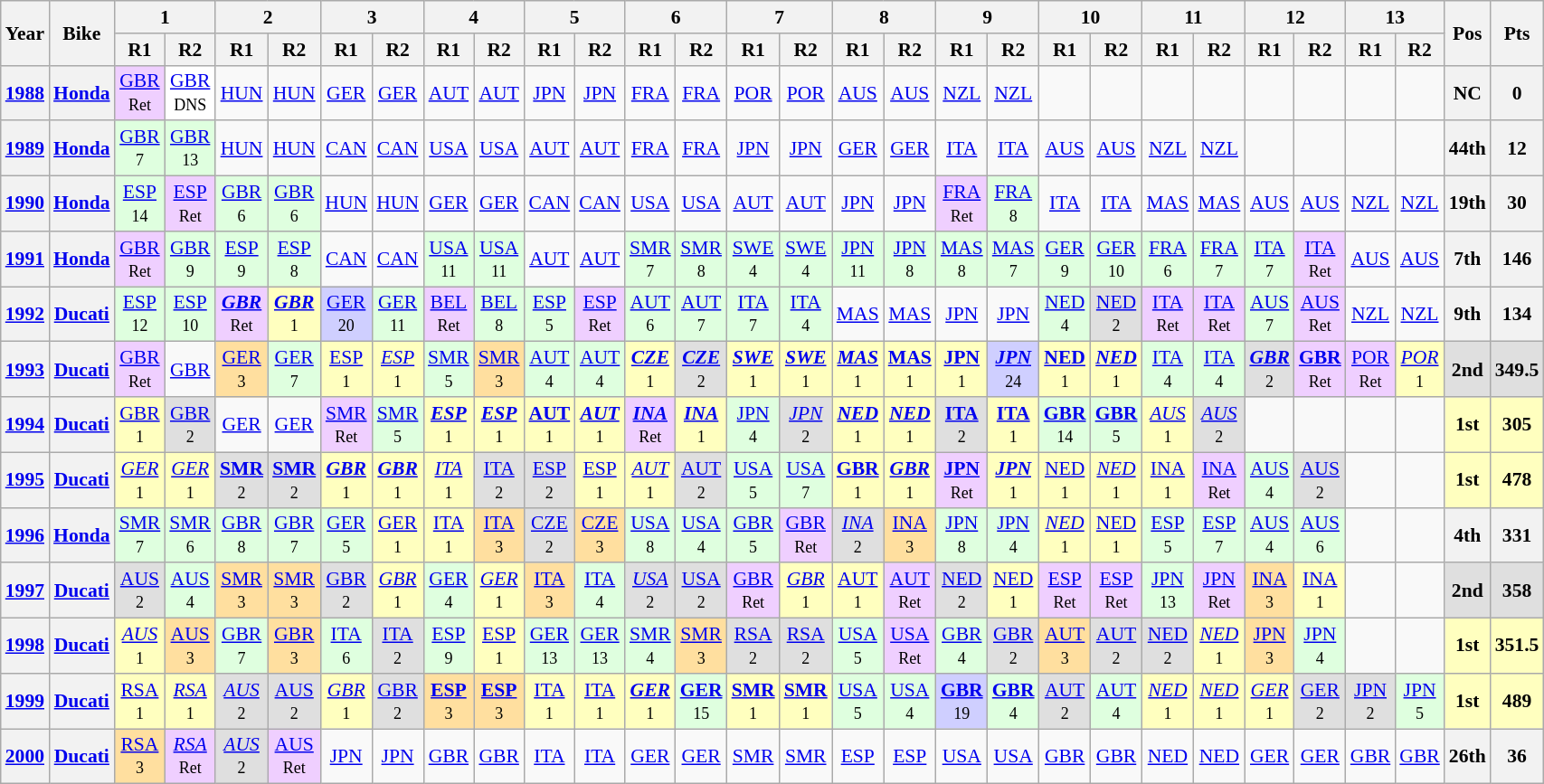<table class="wikitable" style="text-align:center; font-size:90%">
<tr>
<th valign="middle" rowspan=2>Year</th>
<th valign="middle" rowspan=2>Bike</th>
<th colspan=2>1</th>
<th colspan=2>2</th>
<th colspan=2>3</th>
<th colspan=2>4</th>
<th colspan=2>5</th>
<th colspan=2>6</th>
<th colspan=2>7</th>
<th colspan=2>8</th>
<th colspan=2>9</th>
<th colspan=2>10</th>
<th colspan=2>11</th>
<th colspan=2>12</th>
<th colspan=2>13</th>
<th rowspan=2>Pos</th>
<th rowspan=2>Pts</th>
</tr>
<tr>
<th>R1</th>
<th>R2</th>
<th>R1</th>
<th>R2</th>
<th>R1</th>
<th>R2</th>
<th>R1</th>
<th>R2</th>
<th>R1</th>
<th>R2</th>
<th>R1</th>
<th>R2</th>
<th>R1</th>
<th>R2</th>
<th>R1</th>
<th>R2</th>
<th>R1</th>
<th>R2</th>
<th>R1</th>
<th>R2</th>
<th>R1</th>
<th>R2</th>
<th>R1</th>
<th>R2</th>
<th>R1</th>
<th>R2</th>
</tr>
<tr>
<th><a href='#'>1988</a></th>
<th><a href='#'>Honda</a></th>
<td style="background:#efcfff;"><a href='#'>GBR</a><br><small>Ret</small></td>
<td style="background:#ffffff;"><a href='#'>GBR</a><br><small>DNS</small></td>
<td><a href='#'>HUN</a><br><small></small></td>
<td><a href='#'>HUN</a><br><small></small></td>
<td><a href='#'>GER</a><br><small></small></td>
<td><a href='#'>GER</a><br><small></small></td>
<td><a href='#'>AUT</a><br><small></small></td>
<td><a href='#'>AUT</a><br><small></small></td>
<td><a href='#'>JPN</a><br><small></small></td>
<td><a href='#'>JPN</a><br><small></small></td>
<td><a href='#'>FRA</a><br><small></small></td>
<td><a href='#'>FRA</a><br><small></small></td>
<td><a href='#'>POR</a><br><small></small></td>
<td><a href='#'>POR</a><br><small></small></td>
<td><a href='#'>AUS</a><br><small></small></td>
<td><a href='#'>AUS</a><br><small></small></td>
<td><a href='#'>NZL</a><br><small></small></td>
<td><a href='#'>NZL</a><br><small></small></td>
<td></td>
<td></td>
<td></td>
<td></td>
<td></td>
<td></td>
<td></td>
<td></td>
<th>NC</th>
<th>0</th>
</tr>
<tr>
<th><a href='#'>1989</a></th>
<th><a href='#'>Honda</a></th>
<td style="background:#dfffdf;"><a href='#'>GBR</a><br><small>7</small></td>
<td style="background:#dfffdf;"><a href='#'>GBR</a><br><small>13</small></td>
<td><a href='#'>HUN</a><br><small></small></td>
<td><a href='#'>HUN</a><br><small></small></td>
<td><a href='#'>CAN</a><br><small></small></td>
<td><a href='#'>CAN</a><br><small></small></td>
<td><a href='#'>USA</a><br><small></small></td>
<td><a href='#'>USA</a><br><small></small></td>
<td><a href='#'>AUT</a><br><small></small></td>
<td><a href='#'>AUT</a><br><small></small></td>
<td><a href='#'>FRA</a><br><small></small></td>
<td><a href='#'>FRA</a><br><small></small></td>
<td><a href='#'>JPN</a><br><small></small></td>
<td><a href='#'>JPN</a><br><small></small></td>
<td><a href='#'>GER</a><br><small></small></td>
<td><a href='#'>GER</a><br><small></small></td>
<td><a href='#'>ITA</a><br><small></small></td>
<td><a href='#'>ITA</a><br><small></small></td>
<td><a href='#'>AUS</a><br><small></small></td>
<td><a href='#'>AUS</a><br><small></small></td>
<td><a href='#'>NZL</a><br><small></small></td>
<td><a href='#'>NZL</a><br><small></small></td>
<td></td>
<td></td>
<td></td>
<td></td>
<th>44th</th>
<th>12</th>
</tr>
<tr>
<th><a href='#'>1990</a></th>
<th><a href='#'>Honda</a></th>
<td style="background:#dfffdf;"><a href='#'>ESP</a><br><small>14</small></td>
<td style="background:#efcfff;"><a href='#'>ESP</a><br><small>Ret</small></td>
<td style="background:#dfffdf;"><a href='#'>GBR</a><br><small>6</small></td>
<td style="background:#dfffdf;"><a href='#'>GBR</a><br><small>6</small></td>
<td><a href='#'>HUN</a><br><small></small></td>
<td><a href='#'>HUN</a><br><small></small></td>
<td><a href='#'>GER</a><br><small></small></td>
<td><a href='#'>GER</a><br><small></small></td>
<td><a href='#'>CAN</a><br><small></small></td>
<td><a href='#'>CAN</a><br><small></small></td>
<td><a href='#'>USA</a><br><small></small></td>
<td><a href='#'>USA</a><br><small></small></td>
<td><a href='#'>AUT</a><br><small></small></td>
<td><a href='#'>AUT</a><br><small></small></td>
<td><a href='#'>JPN</a><br><small></small></td>
<td><a href='#'>JPN</a><br><small></small></td>
<td style="background:#efcfff;"><a href='#'>FRA</a><br><small>Ret</small></td>
<td style="background:#dfffdf;"><a href='#'>FRA</a><br><small>8</small></td>
<td><a href='#'>ITA</a><br><small></small></td>
<td><a href='#'>ITA</a><br><small></small></td>
<td><a href='#'>MAS</a><br><small></small></td>
<td><a href='#'>MAS</a><br><small></small></td>
<td><a href='#'>AUS</a><br><small></small></td>
<td><a href='#'>AUS</a><br><small></small></td>
<td><a href='#'>NZL</a><br><small></small></td>
<td><a href='#'>NZL</a><br><small></small></td>
<th>19th</th>
<th>30</th>
</tr>
<tr>
<th><a href='#'>1991</a></th>
<th><a href='#'>Honda</a></th>
<td style="background:#efcfff;"><a href='#'>GBR</a><br><small>Ret</small></td>
<td style="background:#dfffdf;"><a href='#'>GBR</a><br><small>9</small></td>
<td style="background:#dfffdf;"><a href='#'>ESP</a><br><small>9</small></td>
<td style="background:#dfffdf;"><a href='#'>ESP</a><br><small>8</small></td>
<td><a href='#'>CAN</a><br><small></small></td>
<td><a href='#'>CAN</a><br><small></small></td>
<td style="background:#dfffdf;"><a href='#'>USA</a><br><small>11</small></td>
<td style="background:#dfffdf;"><a href='#'>USA</a><br><small>11</small></td>
<td><a href='#'>AUT</a><br><small></small></td>
<td><a href='#'>AUT</a><br><small></small></td>
<td style="background:#dfffdf;"><a href='#'>SMR</a><br><small>7</small></td>
<td style="background:#dfffdf;"><a href='#'>SMR</a><br><small>8</small></td>
<td style="background:#dfffdf;"><a href='#'>SWE</a><br><small>4</small></td>
<td style="background:#dfffdf;"><a href='#'>SWE</a><br><small>4</small></td>
<td style="background:#dfffdf;"><a href='#'>JPN</a><br><small>11</small></td>
<td style="background:#dfffdf;"><a href='#'>JPN</a><br><small>8</small></td>
<td style="background:#dfffdf;"><a href='#'>MAS</a><br><small>8</small></td>
<td style="background:#dfffdf;"><a href='#'>MAS</a><br><small>7</small></td>
<td style="background:#dfffdf;"><a href='#'>GER</a><br><small>9</small></td>
<td style="background:#dfffdf;"><a href='#'>GER</a><br><small>10</small></td>
<td style="background:#dfffdf;"><a href='#'>FRA</a><br><small>6</small></td>
<td style="background:#dfffdf;"><a href='#'>FRA</a><br><small>7</small></td>
<td style="background:#dfffdf;"><a href='#'>ITA</a><br><small>7</small></td>
<td style="background:#efcfff;"><a href='#'>ITA</a><br><small>Ret</small></td>
<td><a href='#'>AUS</a><br><small></small></td>
<td><a href='#'>AUS</a><br><small></small></td>
<th>7th</th>
<th>146</th>
</tr>
<tr>
<th><a href='#'>1992</a></th>
<th><a href='#'>Ducati</a></th>
<td style="background:#dfffdf;"><a href='#'>ESP</a><br><small>12</small></td>
<td style="background:#dfffdf;"><a href='#'>ESP</a><br><small>10</small></td>
<td style="background:#efcfff;"><strong><em><a href='#'>GBR</a></em></strong><br><small>Ret</small></td>
<td style="background:#ffffbf;"><strong><em><a href='#'>GBR</a></em></strong><br><small>1</small></td>
<td style="background:#cfcfff;"><a href='#'>GER</a><br><small>20</small></td>
<td style="background:#dfffdf;"><a href='#'>GER</a><br><small>11</small></td>
<td style="background:#efcfff;"><a href='#'>BEL</a><br><small>Ret</small></td>
<td style="background:#dfffdf;"><a href='#'>BEL</a><br><small>8</small></td>
<td style="background:#dfffdf;"><a href='#'>ESP</a><br><small>5</small></td>
<td style="background:#efcfff;"><a href='#'>ESP</a><br><small>Ret</small></td>
<td style="background:#dfffdf;"><a href='#'>AUT</a><br><small>6</small></td>
<td style="background:#dfffdf;"><a href='#'>AUT</a><br><small>7</small></td>
<td style="background:#dfffdf;"><a href='#'>ITA</a><br><small>7</small></td>
<td style="background:#dfffdf;"><a href='#'>ITA</a><br><small>4</small></td>
<td><a href='#'>MAS</a><br><small></small></td>
<td><a href='#'>MAS</a><br><small></small></td>
<td><a href='#'>JPN</a><br><small></small></td>
<td><a href='#'>JPN</a><br><small></small></td>
<td style="background:#dfffdf;"><a href='#'>NED</a><br><small>4</small></td>
<td style="background:#dfdfdf;"><a href='#'>NED</a><br><small>2</small></td>
<td style="background:#efcfff;"><a href='#'>ITA</a><br><small>Ret</small></td>
<td style="background:#efcfff;"><a href='#'>ITA</a><br><small>Ret</small></td>
<td style="background:#dfffdf;"><a href='#'>AUS</a><br><small>7</small></td>
<td style="background:#efcfff;"><a href='#'>AUS</a><br><small>Ret</small></td>
<td><a href='#'>NZL</a><br><small></small></td>
<td><a href='#'>NZL</a><br><small></small></td>
<th>9th</th>
<th>134</th>
</tr>
<tr>
<th><a href='#'>1993</a></th>
<th><a href='#'>Ducati</a></th>
<td style="background:#efcfff;"><a href='#'>GBR</a><br><small>Ret</small></td>
<td><a href='#'>GBR</a><br><small></small></td>
<td style="background:#ffdf9f;"><a href='#'>GER</a><br><small>3</small></td>
<td style="background:#dfffdf;"><a href='#'>GER</a><br><small>7</small></td>
<td style="background:#ffffbf;"><a href='#'>ESP</a><br><small>1</small></td>
<td style="background:#ffffbf;"><em><a href='#'>ESP</a></em><br><small>1</small></td>
<td style="background:#dfffdf;"><a href='#'>SMR</a><br><small>5</small></td>
<td style="background:#ffdf9f;"><a href='#'>SMR</a><br><small>3</small></td>
<td style="background:#dfffdf;"><a href='#'>AUT</a><br><small>4</small></td>
<td style="background:#dfffdf;"><a href='#'>AUT</a><br><small>4</small></td>
<td style="background:#ffffbf;"><strong><em><a href='#'>CZE</a></em></strong><br><small>1</small></td>
<td style="background:#dfdfdf;"><strong><em><a href='#'>CZE</a></em></strong><br><small>2</small></td>
<td style="background:#ffffbf;"><strong><em><a href='#'>SWE</a></em></strong><br><small>1</small></td>
<td style="background:#ffffbf;"><strong><em><a href='#'>SWE</a></em></strong><br><small>1</small></td>
<td style="background:#ffffbf;"><strong><em><a href='#'>MAS</a></em></strong><br><small>1</small></td>
<td style="background:#ffffbf;"><strong><a href='#'>MAS</a></strong><br><small>1</small></td>
<td style="background:#ffffbf;"><strong><a href='#'>JPN</a></strong><br><small>1</small></td>
<td style="background:#cfcfff;"><strong><em><a href='#'>JPN</a></em></strong><br><small>24</small></td>
<td style="background:#ffffbf;"><strong><a href='#'>NED</a></strong><br><small>1</small></td>
<td style="background:#ffffbf;"><strong><em><a href='#'>NED</a></em></strong><br><small>1</small></td>
<td style="background:#dfffdf;"><a href='#'>ITA</a><br><small>4</small></td>
<td style="background:#dfffdf;"><a href='#'>ITA</a><br><small>4</small></td>
<td style="background:#dfdfdf;"><strong><em><a href='#'>GBR</a></em></strong><br><small>2</small></td>
<td style="background:#efcfff;"><strong><a href='#'>GBR</a></strong><br><small>Ret</small></td>
<td style="background:#efcfff;"><a href='#'>POR</a><br><small>Ret</small></td>
<td style="background:#ffffbf;"><em><a href='#'>POR</a></em><br><small>1</small></td>
<td style="background:#dfdfdf;"><strong>2nd</strong></td>
<td style="background:#dfdfdf;"><strong>349.5</strong></td>
</tr>
<tr>
<th><a href='#'>1994</a></th>
<th><a href='#'>Ducati</a></th>
<td style="background:#ffffbf;"><a href='#'>GBR</a><br><small>1</small></td>
<td style="background:#dfdfdf;"><a href='#'>GBR</a><br><small>2</small></td>
<td><a href='#'>GER</a><br><small></small></td>
<td><a href='#'>GER</a><br><small></small></td>
<td style="background:#efcfff;"><a href='#'>SMR</a><br><small>Ret</small></td>
<td style="background:#dfffdf;"><a href='#'>SMR</a><br><small>5</small></td>
<td style="background:#ffffbf;"><strong><em><a href='#'>ESP</a></em></strong><br><small>1</small></td>
<td style="background:#ffffbf;"><strong><em><a href='#'>ESP</a></em></strong><br><small>1</small></td>
<td style="background:#ffffbf;"><strong><a href='#'>AUT</a></strong><br><small>1</small></td>
<td style="background:#ffffbf;"><strong><em><a href='#'>AUT</a></em></strong><br><small>1</small></td>
<td style="background:#efcfff;"><strong><em><a href='#'>INA</a></em></strong><br><small>Ret</small></td>
<td style="background:#ffffbf;"><strong><em><a href='#'>INA</a></em></strong><br><small>1</small></td>
<td style="background:#dfffdf;"><a href='#'>JPN</a><br><small>4</small></td>
<td style="background:#dfdfdf;"><em><a href='#'>JPN</a></em><br><small>2</small></td>
<td style="background:#ffffbf;"><strong><em><a href='#'>NED</a></em></strong><br><small>1</small></td>
<td style="background:#ffffbf;"><strong><em><a href='#'>NED</a></em></strong><br><small>1</small></td>
<td style="background:#dfdfdf;"><strong><a href='#'>ITA</a></strong><br><small>2</small></td>
<td style="background:#ffffbf;"><strong><a href='#'>ITA</a></strong><br><small>1</small></td>
<td style="background:#dfffdf;"><strong><a href='#'>GBR</a></strong><br><small>14</small></td>
<td style="background:#dfffdf;"><strong><a href='#'>GBR</a></strong><br><small>5</small></td>
<td style="background:#ffffbf;"><em><a href='#'>AUS</a></em><br><small>1</small></td>
<td style="background:#dfdfdf;"><em><a href='#'>AUS</a></em><br><small>2</small></td>
<td></td>
<td></td>
<td></td>
<td></td>
<td style="background:#ffffbf;"><strong>1st</strong></td>
<td style="background:#ffffbf;"><strong>305</strong></td>
</tr>
<tr>
<th><a href='#'>1995</a></th>
<th><a href='#'>Ducati</a></th>
<td style="background:#ffffbf;"><em><a href='#'>GER</a></em><br><small>1</small></td>
<td style="background:#ffffbf;"><em><a href='#'>GER</a></em><br><small>1</small></td>
<td style="background:#dfdfdf;"><strong><a href='#'>SMR</a></strong><br><small>2</small></td>
<td style="background:#dfdfdf;"><strong><a href='#'>SMR</a></strong><br><small>2</small></td>
<td style="background:#ffffbf;"><strong><em><a href='#'>GBR</a></em></strong><br><small>1</small></td>
<td style="background:#ffffbf;"><strong><em><a href='#'>GBR</a></em></strong><br><small>1</small></td>
<td style="background:#ffffbf;"><em><a href='#'>ITA</a></em><br><small>1</small></td>
<td style="background:#dfdfdf;"><a href='#'>ITA</a><br><small>2</small></td>
<td style="background:#dfdfdf;"><a href='#'>ESP</a><br><small>2</small></td>
<td style="background:#ffffbf;"><a href='#'>ESP</a><br><small>1</small></td>
<td style="background:#ffffbf;"><em><a href='#'>AUT</a></em><br><small>1</small></td>
<td style="background:#dfdfdf;"><a href='#'>AUT</a><br><small>2</small></td>
<td style="background:#dfffdf;"><a href='#'>USA</a><br><small>5</small></td>
<td style="background:#dfffdf;"><a href='#'>USA</a><br><small>7</small></td>
<td style="background:#ffffbf;"><strong><a href='#'>GBR</a></strong><br><small>1</small></td>
<td style="background:#ffffbf;"><strong><em><a href='#'>GBR</a></em></strong><br><small>1</small></td>
<td style="background:#efcfff;"><strong><a href='#'>JPN</a></strong><br><small>Ret</small></td>
<td style="background:#ffffbf;"><strong><em><a href='#'>JPN</a></em></strong><br><small>1</small></td>
<td style="background:#ffffbf;"><a href='#'>NED</a><br><small>1</small></td>
<td style="background:#ffffbf;"><em><a href='#'>NED</a></em><br><small>1</small></td>
<td style="background:#ffffbf;"><a href='#'>INA</a><br><small>1</small></td>
<td style="background:#efcfff;"><a href='#'>INA</a><br><small>Ret</small></td>
<td style="background:#dfffdf;"><a href='#'>AUS</a><br><small>4</small></td>
<td style="background:#dfdfdf;"><a href='#'>AUS</a><br><small>2</small></td>
<td></td>
<td></td>
<td style="background:#ffffbf;"><strong>1st</strong></td>
<td style="background:#ffffbf;"><strong>478</strong></td>
</tr>
<tr>
<th><a href='#'>1996</a></th>
<th><a href='#'>Honda</a></th>
<td style="background:#dfffdf;"><a href='#'>SMR</a><br><small>7</small></td>
<td style="background:#dfffdf;"><a href='#'>SMR</a><br><small>6</small></td>
<td style="background:#dfffdf;"><a href='#'>GBR</a><br><small>8</small></td>
<td style="background:#dfffdf;"><a href='#'>GBR</a><br><small>7</small></td>
<td style="background:#dfffdf;"><a href='#'>GER</a><br><small>5</small></td>
<td style="background:#ffffbf;"><a href='#'>GER</a><br><small>1</small></td>
<td style="background:#ffffbf;"><a href='#'>ITA</a><br><small>1</small></td>
<td style="background:#ffdf9f;"><a href='#'>ITA</a><br><small>3</small></td>
<td style="background:#dfdfdf;"><a href='#'>CZE</a><br><small>2</small></td>
<td style="background:#ffdf9f;"><a href='#'>CZE</a><br><small>3</small></td>
<td style="background:#dfffdf;"><a href='#'>USA</a><br><small>8</small></td>
<td style="background:#dfffdf;"><a href='#'>USA</a><br><small>4</small></td>
<td style="background:#dfffdf;"><a href='#'>GBR</a><br><small>5</small></td>
<td style="background:#efcfff;"><a href='#'>GBR</a><br><small>Ret</small></td>
<td style="background:#dfdfdf;"><em><a href='#'>INA</a></em><br><small>2</small></td>
<td style="background:#ffdf9f;"><a href='#'>INA</a><br><small>3</small></td>
<td style="background:#dfffdf;"><a href='#'>JPN</a><br><small>8</small></td>
<td style="background:#dfffdf;"><a href='#'>JPN</a><br><small>4</small></td>
<td style="background:#ffffbf;"><em><a href='#'>NED</a></em><br><small>1</small></td>
<td style="background:#ffffbf;"><a href='#'>NED</a><br><small>1</small></td>
<td style="background:#dfffdf;"><a href='#'>ESP</a><br><small>5</small></td>
<td style="background:#dfffdf;"><a href='#'>ESP</a><br><small>7</small></td>
<td style="background:#dfffdf;"><a href='#'>AUS</a><br><small>4</small></td>
<td style="background:#dfffdf;"><a href='#'>AUS</a><br><small>6</small></td>
<td></td>
<td></td>
<th>4th</th>
<th>331</th>
</tr>
<tr>
<th><a href='#'>1997</a></th>
<th><a href='#'>Ducati</a></th>
<td style="background:#dfdfdf;"><a href='#'>AUS</a><br><small>2</small></td>
<td style="background:#dfffdf;"><a href='#'>AUS</a><br><small>4</small></td>
<td style="background:#ffdf9f;"><a href='#'>SMR</a><br><small>3</small></td>
<td style="background:#ffdf9f;"><a href='#'>SMR</a><br><small>3</small></td>
<td style="background:#dfdfdf;"><a href='#'>GBR</a><br><small>2</small></td>
<td style="background:#ffffbf;"><em><a href='#'>GBR</a></em><br><small>1</small></td>
<td style="background:#dfffdf;"><a href='#'>GER</a><br><small>4</small></td>
<td style="background:#ffffbf;"><em><a href='#'>GER</a></em><br><small>1</small></td>
<td style="background:#ffdf9f;"><a href='#'>ITA</a><br><small>3</small></td>
<td style="background:#dfffdf;"><a href='#'>ITA</a><br><small>4</small></td>
<td style="background:#dfdfdf;"><em><a href='#'>USA</a></em><br><small>2</small></td>
<td style="background:#dfdfdf;"><a href='#'>USA</a><br><small>2</small></td>
<td style="background:#efcfff;"><a href='#'>GBR</a><br><small>Ret</small></td>
<td style="background:#ffffbf;"><em><a href='#'>GBR</a></em><br><small>1</small></td>
<td style="background:#ffffbf;"><a href='#'>AUT</a><br><small>1</small></td>
<td style="background:#efcfff;"><a href='#'>AUT</a><br><small>Ret</small></td>
<td style="background:#dfdfdf;"><a href='#'>NED</a><br><small>2</small></td>
<td style="background:#ffffbf;"><a href='#'>NED</a><br><small>1</small></td>
<td style="background:#efcfff;"><a href='#'>ESP</a><br><small>Ret</small></td>
<td style="background:#efcfff;"><a href='#'>ESP</a><br><small>Ret</small></td>
<td style="background:#dfffdf;"><a href='#'>JPN</a><br><small>13</small></td>
<td style="background:#efcfff;"><a href='#'>JPN</a><br><small>Ret</small></td>
<td style="background:#ffdf9f;"><a href='#'>INA</a><br><small>3</small></td>
<td style="background:#ffffbf;"><a href='#'>INA</a><br><small>1</small></td>
<td></td>
<td></td>
<td style="background:#dfdfdf;"><strong>2nd</strong></td>
<td style="background:#dfdfdf;"><strong>358</strong></td>
</tr>
<tr>
<th><a href='#'>1998</a></th>
<th><a href='#'>Ducati</a></th>
<td style="background:#ffffbf;"><em><a href='#'>AUS</a></em><br><small>1</small></td>
<td style="background:#ffdf9f;"><a href='#'>AUS</a><br><small>3</small></td>
<td style="background:#dfffdf;"><a href='#'>GBR</a><br><small>7</small></td>
<td style="background:#ffdf9f;"><a href='#'>GBR</a><br><small>3</small></td>
<td style="background:#dfffdf;"><a href='#'>ITA</a><br><small>6</small></td>
<td style="background:#dfdfdf;"><a href='#'>ITA</a><br><small>2</small></td>
<td style="background:#dfffdf;"><a href='#'>ESP</a><br><small>9</small></td>
<td style="background:#ffffbf;"><a href='#'>ESP</a><br><small>1</small></td>
<td style="background:#dfffdf;"><a href='#'>GER</a><br><small>13</small></td>
<td style="background:#dfffdf;"><a href='#'>GER</a><br><small>13</small></td>
<td style="background:#dfffdf;"><a href='#'>SMR</a><br><small>4</small></td>
<td style="background:#ffdf9f;"><a href='#'>SMR</a><br><small>3</small></td>
<td style="background:#dfdfdf;"><a href='#'>RSA</a><br><small>2</small></td>
<td style="background:#dfdfdf;"><a href='#'>RSA</a><br><small>2</small></td>
<td style="background:#dfffdf;"><a href='#'>USA</a><br><small>5</small></td>
<td style="background:#efcfff;"><a href='#'>USA</a><br><small>Ret</small></td>
<td style="background:#dfffdf;"><a href='#'>GBR</a><br><small>4</small></td>
<td style="background:#dfdfdf;"><a href='#'>GBR</a><br><small>2</small></td>
<td style="background:#ffdf9f;"><a href='#'>AUT</a><br><small>3</small></td>
<td style="background:#dfdfdf;"><a href='#'>AUT</a><br><small>2</small></td>
<td style="background:#dfdfdf;"><a href='#'>NED</a><br><small>2</small></td>
<td style="background:#ffffbf;"><em><a href='#'>NED</a></em><br><small>1</small></td>
<td style="background:#ffdf9f;"><a href='#'>JPN</a><br><small>3</small></td>
<td style="background:#dfffdf;"><a href='#'>JPN</a><br><small>4</small></td>
<td></td>
<td></td>
<td style="background:#ffffbf;"><strong>1st</strong></td>
<td style="background:#ffffbf;"><strong>351.5</strong></td>
</tr>
<tr>
<th><a href='#'>1999</a></th>
<th><a href='#'>Ducati</a></th>
<td style="background:#ffffbf;"><a href='#'>RSA</a><br><small>1</small></td>
<td style="background:#ffffbf;"><em><a href='#'>RSA</a></em><br><small>1</small></td>
<td style="background:#dfdfdf;"><em><a href='#'>AUS</a></em><br><small>2</small></td>
<td style="background:#dfdfdf;"><a href='#'>AUS</a><br><small>2</small></td>
<td style="background:#ffffbf;"><em><a href='#'>GBR</a></em><br><small>1</small></td>
<td style="background:#dfdfdf;"><a href='#'>GBR</a><br><small>2</small></td>
<td style="background:#ffdf9f;"><strong><a href='#'>ESP</a></strong><br><small>3</small></td>
<td style="background:#ffdf9f;"><strong><a href='#'>ESP</a></strong><br><small>3</small></td>
<td style="background:#ffffbf;"><a href='#'>ITA</a><br><small>1</small></td>
<td style="background:#ffffbf;"><a href='#'>ITA</a><br><small>1</small></td>
<td style="background:#ffffbf;"><strong><em><a href='#'>GER</a></em></strong><br><small>1</small></td>
<td style="background:#dfffdf;"><strong><a href='#'>GER</a></strong><br><small>15</small></td>
<td style="background:#ffffbf;"><strong><a href='#'>SMR</a></strong><br><small>1</small></td>
<td style="background:#ffffbf;"><strong><a href='#'>SMR</a></strong><br><small>1</small></td>
<td style="background:#dfffdf;"><a href='#'>USA</a><br><small>5</small></td>
<td style="background:#dfffdf;"><a href='#'>USA</a><br><small>4</small></td>
<td style="background:#cfcfff;"><strong><a href='#'>GBR</a></strong><br><small>19</small></td>
<td style="background:#dfffdf;"><strong><a href='#'>GBR</a></strong><br><small>4</small></td>
<td style="background:#dfdfdf;"><a href='#'>AUT</a><br><small>2</small></td>
<td style="background:#dfffdf;"><a href='#'>AUT</a><br><small>4</small></td>
<td style="background:#ffffbf;"><em><a href='#'>NED</a></em><br><small>1</small></td>
<td style="background:#ffffbf;"><em><a href='#'>NED</a></em><br><small>1</small></td>
<td style="background:#ffffbf;"><em><a href='#'>GER</a></em><br><small>1</small></td>
<td style="background:#dfdfdf;"><a href='#'>GER</a><br><small>2</small></td>
<td style="background:#dfdfdf;"><a href='#'>JPN</a><br><small>2</small></td>
<td style="background:#dfffdf;"><a href='#'>JPN</a><br><small>5</small></td>
<td style="background:#ffffbf;"><strong>1st</strong></td>
<td style="background:#ffffbf;"><strong>489</strong></td>
</tr>
<tr>
<th><a href='#'>2000</a></th>
<th><a href='#'>Ducati</a></th>
<td style="background:#ffdf9f;"><a href='#'>RSA</a><br><small>3</small></td>
<td style="background:#efcfff;"><em><a href='#'>RSA</a></em><br><small>Ret</small></td>
<td style="background:#dfdfdf;"><em><a href='#'>AUS</a></em><br><small>2</small></td>
<td style="background:#efcfff;"><a href='#'>AUS</a><br><small>Ret</small></td>
<td><a href='#'>JPN</a><br><small></small></td>
<td><a href='#'>JPN</a><br><small></small></td>
<td><a href='#'>GBR</a><br><small></small></td>
<td><a href='#'>GBR</a><br><small></small></td>
<td><a href='#'>ITA</a><br><small></small></td>
<td><a href='#'>ITA</a><br><small></small></td>
<td><a href='#'>GER</a><br><small></small></td>
<td><a href='#'>GER</a><br><small></small></td>
<td><a href='#'>SMR</a><br><small></small></td>
<td><a href='#'>SMR</a><br><small></small></td>
<td><a href='#'>ESP</a><br><small></small></td>
<td><a href='#'>ESP</a><br><small></small></td>
<td><a href='#'>USA</a><br><small></small></td>
<td><a href='#'>USA</a><br><small></small></td>
<td><a href='#'>GBR</a><br><small></small></td>
<td><a href='#'>GBR</a><br><small></small></td>
<td><a href='#'>NED</a><br><small></small></td>
<td><a href='#'>NED</a><br><small></small></td>
<td><a href='#'>GER</a><br><small></small></td>
<td><a href='#'>GER</a><br><small></small></td>
<td><a href='#'>GBR</a><br><small></small></td>
<td><a href='#'>GBR</a><br><small></small></td>
<th>26th</th>
<th>36</th>
</tr>
</table>
